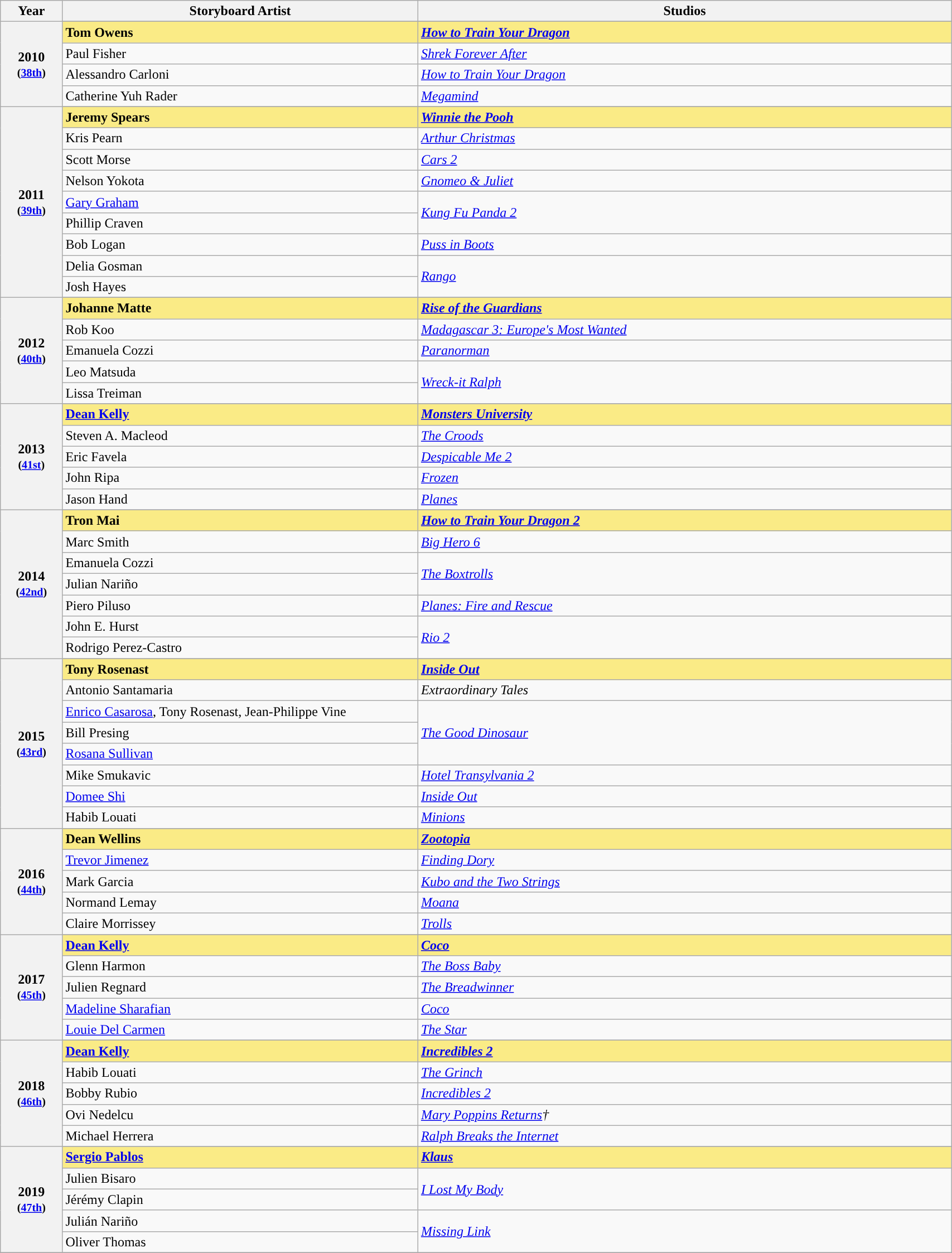<table class="wikitable" style="width:90%;">
<tr>
<th style="width:3%;">Year</th>
<th style="width:20%;">Storyboard Artist</th>
<th style="width:30%;">Studios</th>
</tr>
<tr>
<th rowspan="5" style="text-align:center;">2010 <br><small>(<a href='#'>38th</a>)</small><br></th>
</tr>
<tr>
<td style="background:#FAEB86;"><strong>Tom Owens</strong></td>
<td style="background:#FAEB86;"><strong><em><a href='#'>How to Train Your Dragon</a></em></strong></td>
</tr>
<tr>
<td>Paul Fisher</td>
<td><em><a href='#'>Shrek Forever After</a></em></td>
</tr>
<tr>
<td>Alessandro Carloni</td>
<td><em><a href='#'>How to Train Your Dragon</a></em></td>
</tr>
<tr>
<td>Catherine Yuh Rader</td>
<td><em><a href='#'>Megamind</a></em></td>
</tr>
<tr>
<th rowspan="10" style="text-align:center;">2011 <br><small>(<a href='#'>39th</a>)</small><br></th>
</tr>
<tr>
<td style="background:#FAEB86;"><strong>Jeremy Spears</strong></td>
<td style="background:#FAEB86;"><strong><em><a href='#'>Winnie the Pooh</a></em></strong></td>
</tr>
<tr>
<td>Kris Pearn</td>
<td><em><a href='#'>Arthur Christmas</a></em></td>
</tr>
<tr>
<td>Scott Morse</td>
<td><em><a href='#'>Cars 2</a></em></td>
</tr>
<tr>
<td>Nelson Yokota</td>
<td><em><a href='#'>Gnomeo & Juliet</a></em></td>
</tr>
<tr>
<td><a href='#'>Gary Graham</a></td>
<td rowspan="2"><em><a href='#'>Kung Fu Panda 2</a></em></td>
</tr>
<tr>
<td>Phillip Craven</td>
</tr>
<tr>
<td>Bob Logan</td>
<td><a href='#'><em>Puss in Boots</em></a></td>
</tr>
<tr>
<td>Delia Gosman</td>
<td rowspan="2"><em><a href='#'>Rango</a></em></td>
</tr>
<tr>
<td>Josh Hayes</td>
</tr>
<tr>
<th rowspan="6" style="text-align:center;">2012 <br><small>(<a href='#'>40th</a>)</small><br></th>
</tr>
<tr>
<td style="background:#FAEB86;"><strong>Johanne Matte</strong></td>
<td style="background:#FAEB86;"><strong><em><a href='#'>Rise of the Guardians</a></em></strong></td>
</tr>
<tr>
<td>Rob Koo</td>
<td><em><a href='#'>Madagascar 3: Europe's Most Wanted</a></em></td>
</tr>
<tr>
<td>Emanuela Cozzi</td>
<td><em><a href='#'>Paranorman</a></em></td>
</tr>
<tr>
<td>Leo Matsuda</td>
<td rowspan="2"><em><a href='#'>Wreck-it Ralph</a></em></td>
</tr>
<tr>
<td>Lissa Treiman</td>
</tr>
<tr>
<th rowspan="6" style="text-align:center;">2013 <br><small>(<a href='#'>41st</a>)</small><br></th>
</tr>
<tr>
<td style="background:#FAEB86;"><strong><a href='#'>Dean Kelly</a></strong></td>
<td style="background:#FAEB86;"><strong><em><a href='#'>Monsters University</a></em></strong></td>
</tr>
<tr>
<td>Steven A. Macleod</td>
<td><em><a href='#'>The Croods</a></em></td>
</tr>
<tr>
<td>Eric Favela</td>
<td><em><a href='#'>Despicable Me 2</a></em></td>
</tr>
<tr>
<td>John Ripa</td>
<td><em><a href='#'>Frozen</a></em></td>
</tr>
<tr>
<td>Jason Hand</td>
<td><em><a href='#'>Planes</a></em></td>
</tr>
<tr>
<th rowspan="8" style="text-align:center;">2014 <br><small>(<a href='#'>42nd</a>)</small><br></th>
</tr>
<tr>
<td style="background:#FAEB86;"><strong>Tron Mai</strong></td>
<td style="background:#FAEB86;"><strong><em><a href='#'>How to Train Your Dragon 2</a></em></strong></td>
</tr>
<tr>
<td>Marc Smith</td>
<td><em><a href='#'>Big Hero 6</a></em></td>
</tr>
<tr>
<td>Emanuela Cozzi</td>
<td rowspan="2"><em><a href='#'>The Boxtrolls</a></em></td>
</tr>
<tr>
<td>Julian Nariño</td>
</tr>
<tr>
<td>Piero Piluso</td>
<td><em><a href='#'>Planes: Fire and Rescue</a></em></td>
</tr>
<tr>
<td>John E. Hurst</td>
<td rowspan="2"><em><a href='#'>Rio 2</a></em></td>
</tr>
<tr>
<td>Rodrigo Perez-Castro</td>
</tr>
<tr>
<th rowspan="9" style="text-align:center;">2015 <br><small>(<a href='#'>43rd</a>)</small><br></th>
</tr>
<tr>
<td style="background:#FAEB86;"><strong>Tony Rosenast</strong></td>
<td style="background:#FAEB86;"><strong><em><a href='#'>Inside Out</a></em></strong></td>
</tr>
<tr>
<td>Antonio Santamaria</td>
<td><em>Extraordinary Tales</em></td>
</tr>
<tr>
<td><a href='#'>Enrico Casarosa</a>, Tony Rosenast, Jean-Philippe Vine</td>
<td rowspan="3"><em><a href='#'>The Good Dinosaur</a></em></td>
</tr>
<tr>
<td>Bill Presing</td>
</tr>
<tr>
<td><a href='#'>Rosana Sullivan</a></td>
</tr>
<tr>
<td>Mike Smukavic</td>
<td><em><a href='#'>Hotel Transylvania 2</a></em></td>
</tr>
<tr>
<td><a href='#'>Domee Shi</a></td>
<td><em><a href='#'>Inside Out</a></em></td>
</tr>
<tr>
<td>Habib Louati</td>
<td><a href='#'><em>Minions</em></a></td>
</tr>
<tr>
<th rowspan="6" style="text-align:center;">2016 <br><small>(<a href='#'>44th</a>)</small><br></th>
</tr>
<tr>
<td style="background:#FAEB86;"><strong>Dean Wellins</strong></td>
<td style="background:#FAEB86;"><strong><em><a href='#'>Zootopia</a></em></strong></td>
</tr>
<tr>
<td><a href='#'>Trevor Jimenez</a></td>
<td><em><a href='#'>Finding Dory</a></em></td>
</tr>
<tr>
<td>Mark Garcia</td>
<td><em><a href='#'>Kubo and the Two Strings</a></em></td>
</tr>
<tr>
<td>Normand Lemay</td>
<td><em><a href='#'>Moana</a></em></td>
</tr>
<tr>
<td>Claire Morrissey</td>
<td><em><a href='#'>Trolls</a></em></td>
</tr>
<tr>
<th rowspan="6" style="text-align:center;">2017 <br><small>(<a href='#'>45th</a>)</small><br></th>
</tr>
<tr>
<td style="background:#FAEB86;"><a href='#'><strong>Dean Kelly</strong></a></td>
<td style="background:#FAEB86;"><strong><em><a href='#'>Coco</a></em></strong></td>
</tr>
<tr>
<td>Glenn Harmon</td>
<td><em><a href='#'>The Boss Baby</a></em></td>
</tr>
<tr>
<td>Julien Regnard</td>
<td><a href='#'><em>The Breadwinner</em></a></td>
</tr>
<tr>
<td><a href='#'>Madeline Sharafian</a></td>
<td><em><a href='#'>Coco</a></em></td>
</tr>
<tr>
<td><a href='#'>Louie Del Carmen</a></td>
<td><em><a href='#'>The Star</a></em></td>
</tr>
<tr>
<th rowspan="6" style="text-align:center;">2018 <br><small>(<a href='#'>46th</a>)</small><br></th>
</tr>
<tr>
<td style="background:#FAEB86;"><a href='#'><strong>Dean Kelly</strong></a></td>
<td style="background:#FAEB86;"><strong><em><a href='#'>Incredibles 2</a></em></strong></td>
</tr>
<tr>
<td>Habib Louati</td>
<td><em><a href='#'>The Grinch</a></em></td>
</tr>
<tr>
<td>Bobby Rubio</td>
<td><em><a href='#'>Incredibles 2</a></em></td>
</tr>
<tr>
<td>Ovi Nedelcu</td>
<td><em><a href='#'>Mary Poppins Returns</a>†</em></td>
</tr>
<tr>
<td>Michael Herrera</td>
<td><em><a href='#'>Ralph Breaks the Internet</a></em></td>
</tr>
<tr>
<th rowspan="6" style="text-align:center;">2019 <br><small>(<a href='#'>47th</a>)</small><br></th>
</tr>
<tr>
<td style="background:#FAEB86;"><strong><a href='#'>Sergio Pablos</a></strong></td>
<td style="background:#FAEB86;"><strong><em><a href='#'>Klaus</a></em></strong></td>
</tr>
<tr>
<td>Julien Bisaro</td>
<td rowspan="2"><em><a href='#'>I Lost My Body</a></em></td>
</tr>
<tr>
<td>Jérémy Clapin</td>
</tr>
<tr>
<td>Julián Nariño</td>
<td rowspan="2"><em><a href='#'>Missing Link</a></em></td>
</tr>
<tr>
<td>Oliver Thomas</td>
</tr>
<tr>
</tr>
</table>
